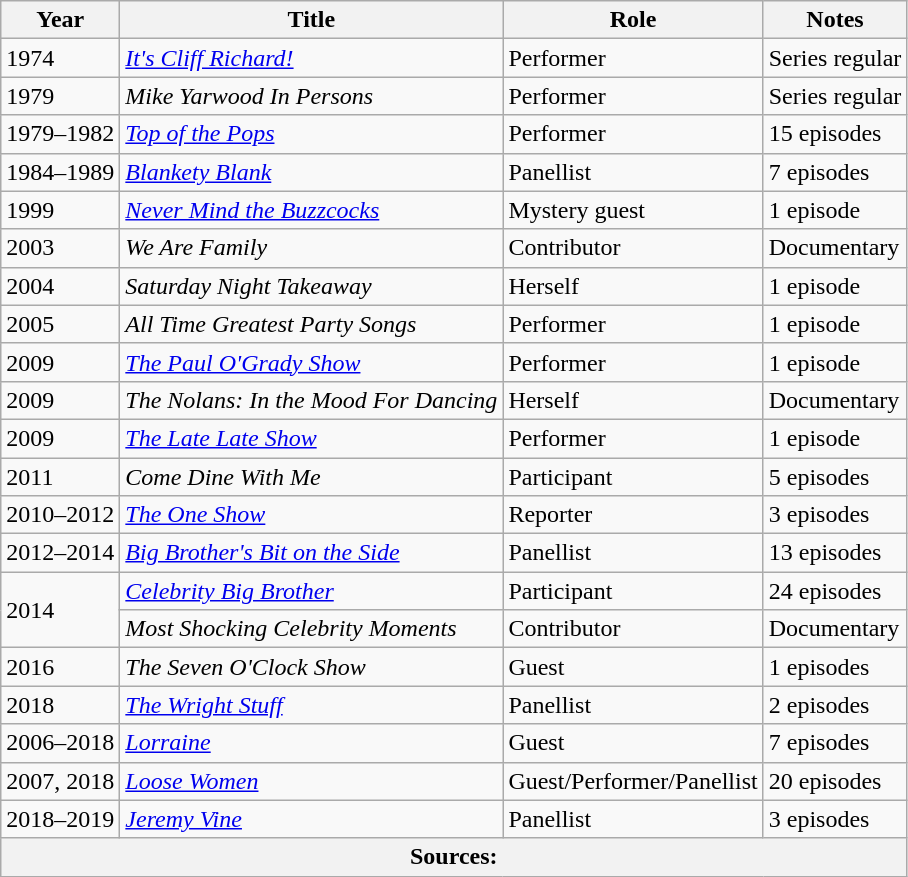<table class="wikitable">
<tr>
<th>Year</th>
<th>Title</th>
<th>Role</th>
<th>Notes</th>
</tr>
<tr>
<td>1974</td>
<td><em><a href='#'>It's Cliff Richard!</a></em></td>
<td>Performer</td>
<td>Series regular</td>
</tr>
<tr>
<td>1979</td>
<td><em>Mike Yarwood In Persons</em></td>
<td>Performer</td>
<td>Series regular</td>
</tr>
<tr>
<td>1979–1982</td>
<td><em><a href='#'>Top of the Pops</a></em></td>
<td>Performer</td>
<td>15 episodes</td>
</tr>
<tr>
<td>1984–1989</td>
<td><em><a href='#'>Blankety Blank</a></em></td>
<td>Panellist</td>
<td>7 episodes</td>
</tr>
<tr>
<td>1999</td>
<td><em><a href='#'>Never Mind the Buzzcocks</a></em></td>
<td>Mystery guest</td>
<td>1 episode</td>
</tr>
<tr>
<td>2003</td>
<td><em>We Are Family</em></td>
<td>Contributor</td>
<td>Documentary</td>
</tr>
<tr>
<td>2004</td>
<td><em>Saturday Night Takeaway</em></td>
<td>Herself</td>
<td>1 episode</td>
</tr>
<tr>
<td>2005</td>
<td><em>All Time Greatest Party Songs</em></td>
<td>Performer</td>
<td>1 episode</td>
</tr>
<tr>
<td>2009</td>
<td><em><a href='#'>The Paul O'Grady Show</a></em></td>
<td>Performer</td>
<td>1 episode</td>
</tr>
<tr>
<td>2009</td>
<td><em>The Nolans: In the Mood For Dancing</em></td>
<td>Herself</td>
<td>Documentary</td>
</tr>
<tr>
<td>2009</td>
<td><em><a href='#'>The Late Late Show</a></em></td>
<td>Performer</td>
<td>1 episode</td>
</tr>
<tr>
<td>2011</td>
<td><em>Come Dine With Me</em></td>
<td>Participant</td>
<td>5 episodes</td>
</tr>
<tr>
<td>2010–2012</td>
<td><em><a href='#'>The One Show</a></em></td>
<td>Reporter</td>
<td>3 episodes</td>
</tr>
<tr>
<td>2012–2014</td>
<td><em><a href='#'>Big Brother's Bit on the Side</a></em></td>
<td>Panellist</td>
<td>13 episodes</td>
</tr>
<tr>
<td rowspan=2>2014</td>
<td><em><a href='#'>Celebrity Big Brother</a></em></td>
<td>Participant</td>
<td>24 episodes</td>
</tr>
<tr>
<td><em>Most Shocking Celebrity Moments</em></td>
<td>Contributor</td>
<td>Documentary</td>
</tr>
<tr>
<td>2016</td>
<td><em>The Seven O'Clock Show</em></td>
<td>Guest</td>
<td>1 episodes</td>
</tr>
<tr>
<td>2018</td>
<td><em><a href='#'>The Wright Stuff</a></em></td>
<td>Panellist</td>
<td>2 episodes</td>
</tr>
<tr>
<td>2006–2018</td>
<td><em><a href='#'>Lorraine</a></em></td>
<td>Guest</td>
<td>7 episodes</td>
</tr>
<tr>
<td>2007, 2018</td>
<td><em><a href='#'>Loose Women</a></em></td>
<td>Guest/Performer/Panellist</td>
<td>20 episodes</td>
</tr>
<tr>
<td>2018–2019</td>
<td><em><a href='#'>Jeremy Vine</a></em></td>
<td>Panellist</td>
<td>3 episodes</td>
</tr>
<tr>
<th colspan="4"><strong>Sources</strong>:</th>
</tr>
</table>
